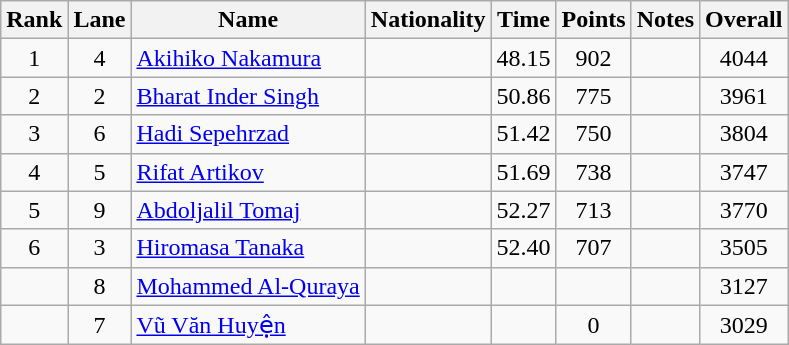<table class="wikitable sortable" style="text-align:center">
<tr>
<th>Rank</th>
<th>Lane</th>
<th>Name</th>
<th>Nationality</th>
<th>Time</th>
<th>Points</th>
<th>Notes</th>
<th>Overall</th>
</tr>
<tr>
<td>1</td>
<td>4</td>
<td align="left"><a href='#'>Akihiko Nakamura</a></td>
<td align=left></td>
<td>48.15</td>
<td>902</td>
<td></td>
<td>4044</td>
</tr>
<tr>
<td>2</td>
<td>2</td>
<td align="left"><a href='#'>Bharat Inder Singh</a></td>
<td align=left></td>
<td>50.86</td>
<td>775</td>
<td></td>
<td>3961</td>
</tr>
<tr>
<td>3</td>
<td>6</td>
<td align="left"><a href='#'>Hadi Sepehrzad</a></td>
<td align=left></td>
<td>51.42</td>
<td>750</td>
<td></td>
<td>3804</td>
</tr>
<tr>
<td>4</td>
<td>5</td>
<td align="left"><a href='#'>Rifat Artikov</a></td>
<td align=left></td>
<td>51.69</td>
<td>738</td>
<td></td>
<td>3747</td>
</tr>
<tr>
<td>5</td>
<td>9</td>
<td align="left"><a href='#'>Abdoljalil Tomaj</a></td>
<td align=left></td>
<td>52.27</td>
<td>713</td>
<td></td>
<td>3770</td>
</tr>
<tr>
<td>6</td>
<td>3</td>
<td align="left"><a href='#'>Hiromasa Tanaka</a></td>
<td align=left></td>
<td>52.40</td>
<td>707</td>
<td></td>
<td>3505</td>
</tr>
<tr>
<td></td>
<td>8</td>
<td align="left"><a href='#'>Mohammed Al-Quraya</a></td>
<td align=left></td>
<td></td>
<td></td>
<td></td>
<td>3127</td>
</tr>
<tr>
<td></td>
<td>7</td>
<td align="left"><a href='#'>Vũ Văn Huyện</a></td>
<td align=left></td>
<td></td>
<td>0</td>
<td></td>
<td>3029</td>
</tr>
</table>
